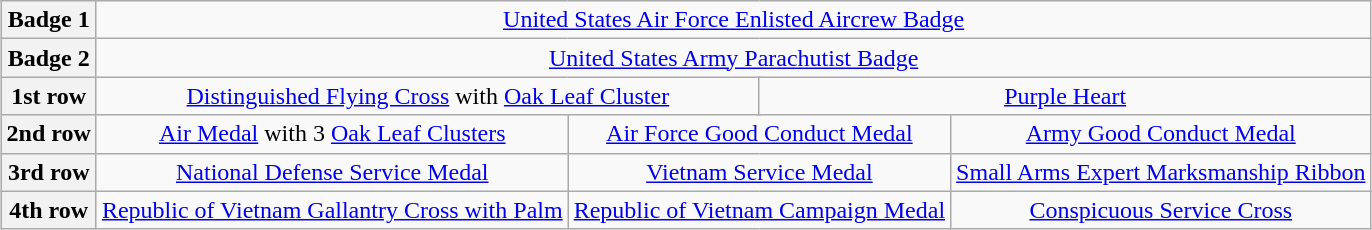<table class="wikitable" style="margin:1em auto; text-align:center;">
<tr>
<th>Badge 1</th>
<td colspan="12"><a href='#'>United States Air Force Enlisted Aircrew Badge</a></td>
</tr>
<tr>
<th>Badge 2</th>
<td colspan="12"><a href='#'>United States Army Parachutist Badge</a></td>
</tr>
<tr>
<th>1st row</th>
<td colspan="6"><a href='#'>Distinguished Flying Cross</a> with <a href='#'>Oak Leaf Cluster</a></td>
<td colspan="6"><a href='#'>Purple Heart</a></td>
</tr>
<tr>
<th>2nd row</th>
<td colspan="4"><a href='#'>Air Medal</a> with 3 <a href='#'>Oak Leaf Clusters</a></td>
<td colspan="4"><a href='#'>Air Force Good Conduct Medal</a></td>
<td colspan="4"><a href='#'>Army Good Conduct Medal</a></td>
</tr>
<tr>
<th>3rd row</th>
<td colspan="4"><a href='#'>National Defense Service Medal</a></td>
<td colspan="4"><a href='#'>Vietnam Service Medal</a></td>
<td colspan="4"><a href='#'>Small Arms Expert Marksmanship Ribbon</a></td>
</tr>
<tr>
<th>4th row</th>
<td colspan="4"><a href='#'>Republic of Vietnam Gallantry Cross with Palm</a></td>
<td colspan="4"><a href='#'>Republic of Vietnam Campaign Medal</a></td>
<td colspan="4"><a href='#'>Conspicuous Service Cross</a></td>
</tr>
</table>
